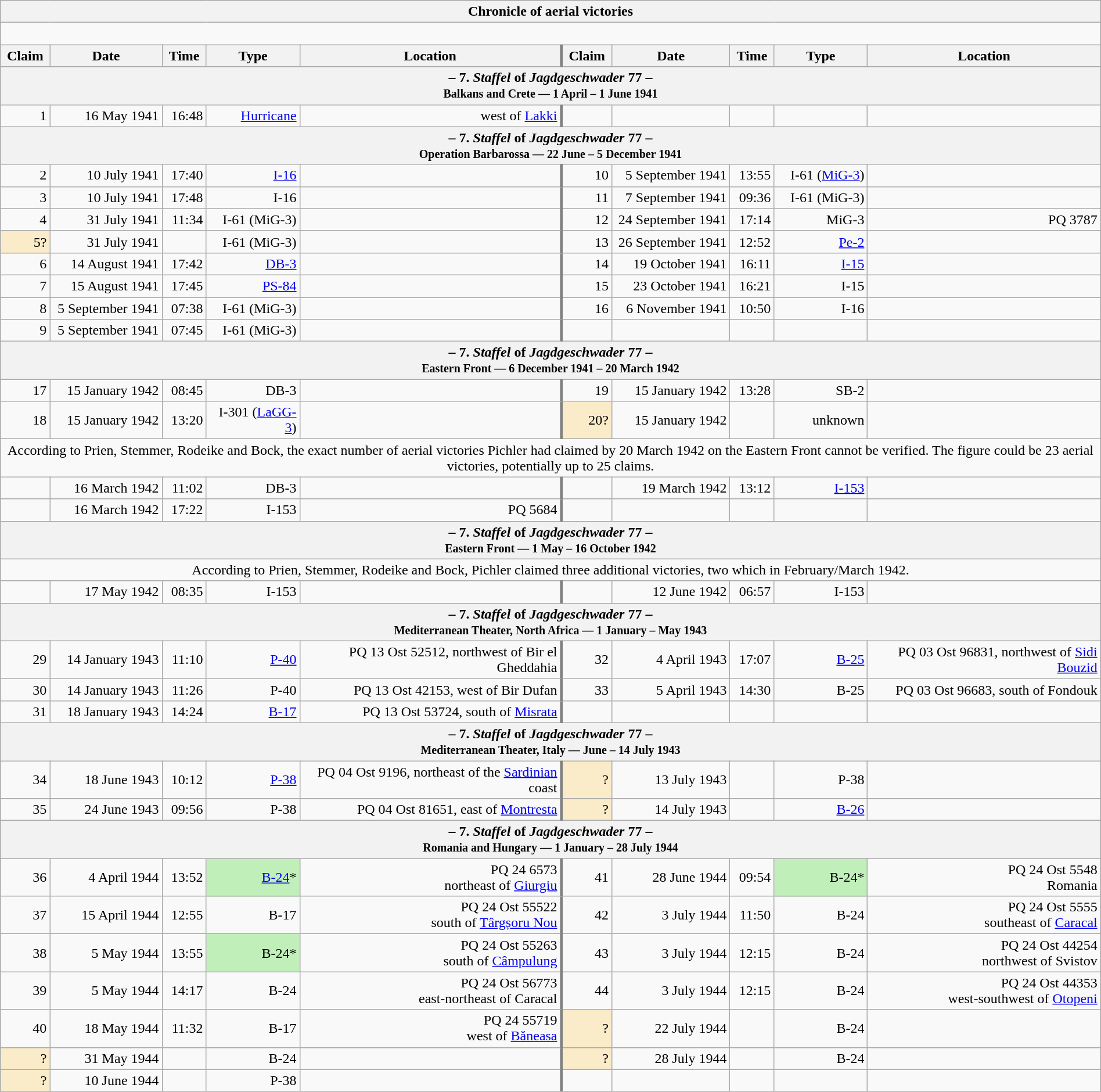<table class="wikitable plainrowheaders collapsible" style="margin-left: auto; margin-right: auto; border: none; text-align:right; width: 100%;">
<tr>
<th colspan="10">Chronicle of aerial victories</th>
</tr>
<tr>
<td colspan="10" style="text-align: left;"><br>
</td>
</tr>
<tr>
<th scope="col">Claim</th>
<th scope="col">Date</th>
<th scope="col">Time</th>
<th scope="col" width="100px">Type</th>
<th scope="col">Location</th>
<th scope="col" style="border-left: 3px solid grey;">Claim</th>
<th scope="col">Date</th>
<th scope="col">Time</th>
<th scope="col" width="100px">Type</th>
<th scope="col">Location</th>
</tr>
<tr>
<th colspan="10">– 7. <em>Staffel</em> of <em>Jagdgeschwader</em> 77 –<br><small>Balkans and Crete — 1 April – 1 June 1941</small></th>
</tr>
<tr>
<td>1</td>
<td>16 May 1941</td>
<td>16:48</td>
<td><a href='#'>Hurricane</a></td>
<td> west of <a href='#'>Lakki</a></td>
<td style="border-left: 3px solid grey;"></td>
<td></td>
<td></td>
<td></td>
<td></td>
</tr>
<tr>
<th colspan="10">– 7. <em>Staffel</em> of <em>Jagdgeschwader</em> 77 –<br><small>Operation Barbarossa — 22 June – 5 December 1941</small></th>
</tr>
<tr>
<td>2</td>
<td>10 July 1941</td>
<td>17:40</td>
<td><a href='#'>I-16</a></td>
<td></td>
<td style="border-left: 3px solid grey;">10</td>
<td>5 September 1941</td>
<td>13:55</td>
<td>I-61 (<a href='#'>MiG-3</a>)</td>
<td></td>
</tr>
<tr>
<td>3</td>
<td>10 July 1941</td>
<td>17:48</td>
<td>I-16</td>
<td></td>
<td style="border-left: 3px solid grey;">11</td>
<td>7 September 1941</td>
<td>09:36</td>
<td>I-61 (MiG-3)</td>
<td></td>
</tr>
<tr>
<td>4</td>
<td>31 July 1941</td>
<td>11:34</td>
<td>I-61 (MiG-3)</td>
<td></td>
<td style="border-left: 3px solid grey;">12</td>
<td>24 September 1941</td>
<td>17:14</td>
<td>MiG-3</td>
<td>PQ 3787</td>
</tr>
<tr>
<td style="background:#faecc8">5?</td>
<td>31 July 1941</td>
<td></td>
<td>I-61 (MiG-3)</td>
<td></td>
<td style="border-left: 3px solid grey;">13</td>
<td>26 September 1941</td>
<td>12:52</td>
<td><a href='#'>Pe-2</a></td>
<td></td>
</tr>
<tr>
<td>6</td>
<td>14 August 1941</td>
<td>17:42</td>
<td><a href='#'>DB-3</a></td>
<td></td>
<td style="border-left: 3px solid grey;">14</td>
<td>19 October 1941</td>
<td>16:11</td>
<td><a href='#'>I-15</a></td>
<td></td>
</tr>
<tr>
<td>7</td>
<td>15 August 1941</td>
<td>17:45</td>
<td><a href='#'>PS-84</a></td>
<td></td>
<td style="border-left: 3px solid grey;">15</td>
<td>23 October 1941</td>
<td>16:21</td>
<td>I-15</td>
<td></td>
</tr>
<tr>
<td>8</td>
<td>5 September 1941</td>
<td>07:38</td>
<td>I-61 (MiG-3)</td>
<td></td>
<td style="border-left: 3px solid grey;">16</td>
<td>6 November 1941</td>
<td>10:50</td>
<td>I-16</td>
<td></td>
</tr>
<tr>
<td>9</td>
<td>5 September 1941</td>
<td>07:45</td>
<td>I-61 (MiG-3)</td>
<td></td>
<td style="border-left: 3px solid grey;"></td>
<td></td>
<td></td>
<td></td>
<td></td>
</tr>
<tr>
<th colspan="10">– 7. <em>Staffel</em> of <em>Jagdgeschwader</em> 77 –<br><small>Eastern Front — 6 December 1941 – 20 March 1942</small></th>
</tr>
<tr>
<td>17</td>
<td>15 January 1942</td>
<td>08:45</td>
<td>DB-3</td>
<td></td>
<td style="border-left: 3px solid grey;">19</td>
<td>15 January 1942</td>
<td>13:28</td>
<td>SB-2</td>
<td></td>
</tr>
<tr>
<td>18</td>
<td>15 January 1942</td>
<td>13:20</td>
<td>I-301 (<a href='#'>LaGG-3</a>)</td>
<td></td>
<td style="border-left: 3px solid grey; background:#faecc8">20?</td>
<td>15 January 1942</td>
<td></td>
<td>unknown</td>
<td></td>
</tr>
<tr>
<td colspan="10" style="text-align: center">According to Prien, Stemmer, Rodeike and Bock, the exact number of aerial victories Pichler had claimed by 20 March 1942 on the Eastern Front cannot be verified. The figure could be 23 aerial victories, potentially up to 25 claims.</td>
</tr>
<tr>
<td></td>
<td>16 March 1942</td>
<td>11:02</td>
<td>DB-3</td>
<td></td>
<td style="border-left: 3px solid grey;"></td>
<td>19 March 1942</td>
<td>13:12</td>
<td><a href='#'>I-153</a></td>
<td></td>
</tr>
<tr>
<td></td>
<td>16 March 1942</td>
<td>17:22</td>
<td>I-153</td>
<td>PQ 5684</td>
<td style="border-left: 3px solid grey;"></td>
<td></td>
<td></td>
<td></td>
<td></td>
</tr>
<tr>
<th colspan="10">– 7. <em>Staffel</em> of <em>Jagdgeschwader</em> 77 –<br><small>Eastern Front — 1 May – 16 October 1942</small></th>
</tr>
<tr>
<td colspan="10" style="text-align: center">According to Prien, Stemmer, Rodeike and Bock, Pichler claimed three additional victories, two which in February/March 1942.</td>
</tr>
<tr>
<td></td>
<td>17 May 1942</td>
<td>08:35</td>
<td>I-153</td>
<td></td>
<td style="border-left: 3px solid grey;"></td>
<td>12 June 1942</td>
<td>06:57</td>
<td>I-153</td>
<td></td>
</tr>
<tr>
<th colspan="10">– 7. <em>Staffel</em> of <em>Jagdgeschwader</em> 77 –<br><small>Mediterranean Theater, North Africa — 1 January – May 1943</small></th>
</tr>
<tr>
<td>29</td>
<td>14 January 1943</td>
<td>11:10</td>
<td><a href='#'>P-40</a></td>
<td>PQ 13 Ost 52512, northwest of Bir el Gheddahia</td>
<td style="border-left: 3px solid grey;">32</td>
<td>4 April 1943</td>
<td>17:07</td>
<td><a href='#'>B-25</a></td>
<td>PQ 03 Ost 96831, northwest of <a href='#'>Sidi Bouzid</a></td>
</tr>
<tr>
<td>30</td>
<td>14 January 1943</td>
<td>11:26</td>
<td>P-40</td>
<td>PQ 13 Ost 42153, west of Bir Dufan</td>
<td style="border-left: 3px solid grey;">33</td>
<td>5 April 1943</td>
<td>14:30</td>
<td>B-25</td>
<td>PQ 03 Ost 96683, south of Fondouk</td>
</tr>
<tr>
<td>31</td>
<td>18 January 1943</td>
<td>14:24</td>
<td><a href='#'>B-17</a></td>
<td>PQ 13 Ost 53724, south of <a href='#'>Misrata</a></td>
<td style="border-left: 3px solid grey;"></td>
<td></td>
<td></td>
<td></td>
<td></td>
</tr>
<tr>
<th colspan="10">– 7. <em>Staffel</em> of <em>Jagdgeschwader</em> 77 –<br><small>Mediterranean Theater, Italy — June – 14 July 1943</small></th>
</tr>
<tr>
<td>34</td>
<td>18 June 1943</td>
<td>10:12</td>
<td><a href='#'>P-38</a></td>
<td>PQ 04 Ost 9196, northeast of the <a href='#'>Sardinian</a> coast</td>
<td style="border-left: 3px solid grey; background:#faecc8">?</td>
<td>13 July 1943</td>
<td></td>
<td>P-38</td>
<td></td>
</tr>
<tr>
<td>35</td>
<td>24 June 1943</td>
<td>09:56</td>
<td>P-38</td>
<td>PQ 04 Ost 81651, east of <a href='#'>Montresta</a></td>
<td style="border-left: 3px solid grey; background:#faecc8">?</td>
<td>14 July 1943</td>
<td></td>
<td><a href='#'>B-26</a></td>
<td></td>
</tr>
<tr>
<th colspan="10">– 7. <em>Staffel</em> of <em>Jagdgeschwader</em> 77 –<br><small>Romania and Hungary — 1 January – 28 July 1944</small></th>
</tr>
<tr>
<td>36</td>
<td>4 April 1944</td>
<td>13:52</td>
<td style="background:#C0EFBA"><a href='#'>B-24</a>*</td>
<td>PQ 24 6573<br> northeast of <a href='#'>Giurgiu</a></td>
<td style="border-left: 3px solid grey;">41</td>
<td>28 June 1944</td>
<td>09:54</td>
<td style="background:#C0EFBA">B-24*</td>
<td>PQ 24 Ost 5548<br>Romania</td>
</tr>
<tr>
<td>37</td>
<td>15 April 1944</td>
<td>12:55</td>
<td>B-17</td>
<td>PQ 24 Ost 55522<br> south of <a href='#'>Târgșoru Nou</a></td>
<td style="border-left: 3px solid grey;">42</td>
<td>3 July 1944</td>
<td>11:50</td>
<td>B-24</td>
<td>PQ 24 Ost 5555<br> southeast of <a href='#'>Caracal</a></td>
</tr>
<tr>
<td>38</td>
<td>5 May 1944</td>
<td>13:55</td>
<td style="background:#C0EFBA">B-24*</td>
<td>PQ 24 Ost 55263<br> south of <a href='#'>Câmpulung</a></td>
<td style="border-left: 3px solid grey;">43</td>
<td>3 July 1944</td>
<td>12:15</td>
<td>B-24</td>
<td>PQ 24 Ost 44254<br> northwest of Svistov</td>
</tr>
<tr>
<td>39</td>
<td>5 May 1944</td>
<td>14:17</td>
<td>B-24</td>
<td>PQ 24 Ost 56773<br> east-northeast of Caracal</td>
<td style="border-left: 3px solid grey;">44</td>
<td>3 July 1944</td>
<td>12:15</td>
<td>B-24</td>
<td>PQ 24 Ost 44353<br> west-southwest of <a href='#'>Otopeni</a></td>
</tr>
<tr>
<td>40</td>
<td>18 May 1944</td>
<td>11:32</td>
<td>B-17</td>
<td>PQ 24 55719<br> west of <a href='#'>Băneasa</a></td>
<td style="border-left: 3px solid grey; background:#faecc8">?</td>
<td>22 July 1944</td>
<td></td>
<td>B-24</td>
<td></td>
</tr>
<tr>
<td style="background:#faecc8">?</td>
<td>31 May 1944</td>
<td></td>
<td>B-24</td>
<td></td>
<td style="border-left: 3px solid grey; background:#faecc8">?</td>
<td>28 July 1944</td>
<td></td>
<td>B-24</td>
<td></td>
</tr>
<tr>
<td style="background:#faecc8">?</td>
<td>10 June 1944</td>
<td></td>
<td>P-38</td>
<td></td>
<td style="border-left: 3px solid grey;"></td>
<td></td>
<td></td>
<td></td>
<td></td>
</tr>
</table>
